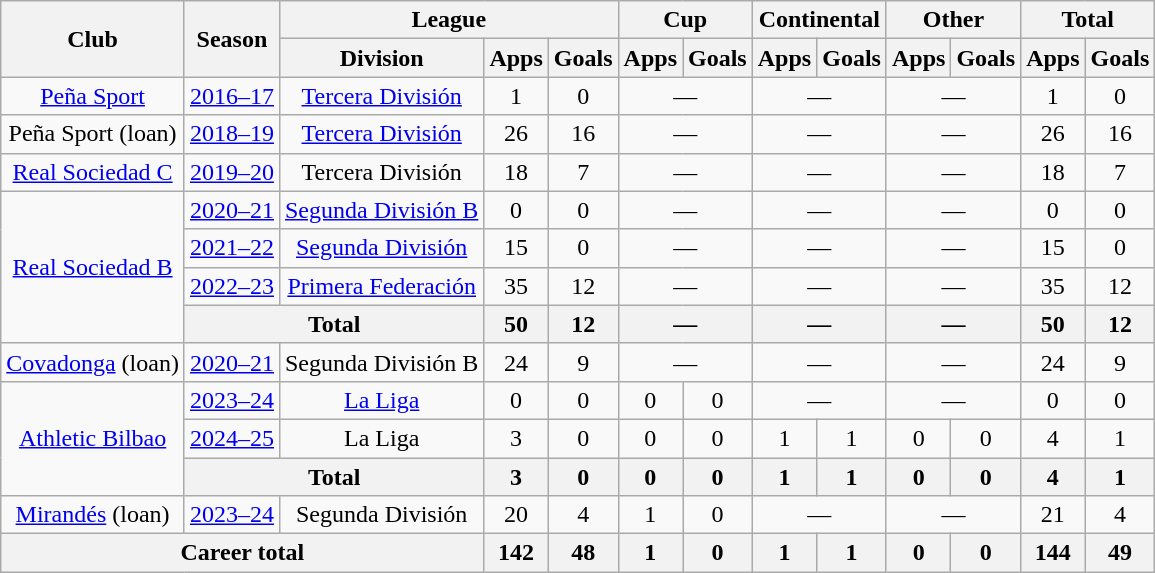<table class="wikitable" style="text-align:center">
<tr>
<th rowspan="2">Club</th>
<th rowspan="2">Season</th>
<th colspan="3">League</th>
<th colspan="2">Cup</th>
<th colspan="2">Continental</th>
<th colspan="2">Other</th>
<th colspan="2">Total</th>
</tr>
<tr>
<th>Division</th>
<th>Apps</th>
<th>Goals</th>
<th>Apps</th>
<th>Goals</th>
<th>Apps</th>
<th>Goals</th>
<th>Apps</th>
<th>Goals</th>
<th>Apps</th>
<th>Goals</th>
</tr>
<tr>
<td><a href='#'>Peña Sport</a></td>
<td><a href='#'>2016–17</a></td>
<td><a href='#'>Tercera División</a></td>
<td>1</td>
<td>0</td>
<td colspan="2">—</td>
<td colspan="2">—</td>
<td colspan="2">—</td>
<td>1</td>
<td>0</td>
</tr>
<tr>
<td>Peña Sport (loan)</td>
<td><a href='#'>2018–19</a></td>
<td><a href='#'>Tercera División</a></td>
<td>26</td>
<td>16</td>
<td colspan="2">—</td>
<td colspan="2">—</td>
<td colspan="2">—</td>
<td>26</td>
<td>16</td>
</tr>
<tr>
<td><a href='#'>Real Sociedad C</a></td>
<td><a href='#'>2019–20</a></td>
<td>Tercera División</td>
<td>18</td>
<td>7</td>
<td colspan="2">—</td>
<td colspan="2">—</td>
<td colspan="2">—</td>
<td>18</td>
<td>7</td>
</tr>
<tr>
<td rowspan="4"><a href='#'>Real Sociedad B</a></td>
<td><a href='#'>2020–21</a></td>
<td><a href='#'>Segunda División B</a></td>
<td>0</td>
<td>0</td>
<td colspan="2">—</td>
<td colspan="2">—</td>
<td colspan="2">—</td>
<td>0</td>
<td>0</td>
</tr>
<tr>
<td><a href='#'>2021–22</a></td>
<td><a href='#'>Segunda División</a></td>
<td>15</td>
<td>0</td>
<td colspan="2">—</td>
<td colspan="2">—</td>
<td colspan="2">—</td>
<td>15</td>
<td>0</td>
</tr>
<tr>
<td><a href='#'>2022–23</a></td>
<td><a href='#'>Primera Federación</a></td>
<td>35</td>
<td>12</td>
<td colspan="2">—</td>
<td colspan="2">—</td>
<td colspan="2">—</td>
<td>35</td>
<td>12</td>
</tr>
<tr>
<th colspan="2">Total</th>
<th>50</th>
<th>12</th>
<th colspan="2">—</th>
<th colspan="2">—</th>
<th colspan="2">—</th>
<th>50</th>
<th>12</th>
</tr>
<tr>
<td><a href='#'>Covadonga</a> (loan)</td>
<td><a href='#'>2020–21</a></td>
<td>Segunda División B</td>
<td>24</td>
<td>9</td>
<td colspan="2">—</td>
<td colspan="2">—</td>
<td colspan="2">—</td>
<td>24</td>
<td>9</td>
</tr>
<tr>
<td rowspan="3"><a href='#'>Athletic Bilbao</a></td>
<td><a href='#'>2023–24</a></td>
<td><a href='#'>La Liga</a></td>
<td>0</td>
<td>0</td>
<td>0</td>
<td>0</td>
<td colspan="2">—</td>
<td colspan="2">—</td>
<td>0</td>
<td>0</td>
</tr>
<tr>
<td><a href='#'>2024–25</a></td>
<td>La Liga</td>
<td>3</td>
<td>0</td>
<td>0</td>
<td>0</td>
<td>1</td>
<td>1</td>
<td>0</td>
<td>0</td>
<td>4</td>
<td>1</td>
</tr>
<tr>
<th colspan="2">Total</th>
<th>3</th>
<th>0</th>
<th>0</th>
<th>0</th>
<th>1</th>
<th>1</th>
<th>0</th>
<th>0</th>
<th>4</th>
<th>1</th>
</tr>
<tr>
<td><a href='#'>Mirandés</a> (loan)</td>
<td><a href='#'>2023–24</a></td>
<td>Segunda División</td>
<td>20</td>
<td>4</td>
<td>1</td>
<td>0</td>
<td colspan="2">—</td>
<td colspan="2">—</td>
<td>21</td>
<td>4</td>
</tr>
<tr>
<th colspan="3">Career total</th>
<th>142</th>
<th>48</th>
<th>1</th>
<th>0</th>
<th>1</th>
<th>1</th>
<th>0</th>
<th>0</th>
<th>144</th>
<th>49</th>
</tr>
</table>
